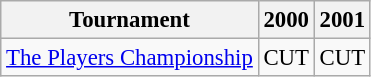<table class="wikitable" style="font-size:95%;text-align:center;">
<tr>
<th>Tournament</th>
<th>2000</th>
<th>2001</th>
</tr>
<tr>
<td align=left><a href='#'>The Players Championship</a></td>
<td>CUT</td>
<td>CUT</td>
</tr>
</table>
